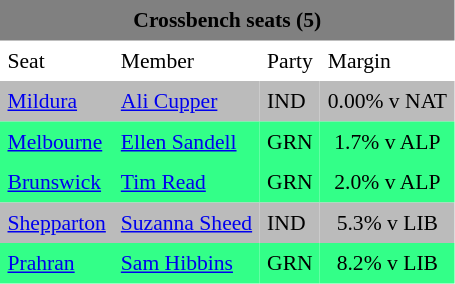<table class="wiktable "toccolours" cellpadding="5" cellspacing="0" style="float:left; margin-right:.5em; margin-top:.4em; font-size:90%">
<tr>
<td colspan="4" style="text-align:center; background:gray;"><span><strong>Crossbench seats (5)</strong></span></td>
</tr>
<tr>
<td>Seat</td>
<td>Member</td>
<td>Party</td>
<td>Margin</td>
</tr>
<tr>
<td style="text-align:left; background:#BBBBBB;"><a href='#'>Mildura</a></td>
<td style="text-align:left; background:#BBBBBB;"><a href='#'>Ali Cupper</a></td>
<td style="text-align:left; background:#BBBBBB;">IND</td>
<td style="text-align:center; background:#BBBBBB;">0.00% v NAT</td>
</tr>
<tr>
<td style="text-align:left; background:#33ff88;"><a href='#'>Melbourne</a></td>
<td style="text-align:left; background:#33ff88;"><a href='#'>Ellen Sandell</a></td>
<td style="text-align:left; background:#33ff88;">GRN</td>
<td style="text-align:center; background:#33ff88;">1.7% v ALP</td>
</tr>
<tr>
<td style="text-align:left; background:#33ff88;"><a href='#'>Brunswick</a></td>
<td style="text-align:left; background:#33ff88;"><a href='#'>Tim Read</a></td>
<td style="text-align:left; background:#33ff88;">GRN</td>
<td style="text-align:center; background:#33ff88;">2.0% v ALP</td>
</tr>
<tr>
<td style="text-align:left; background:#BBBBBB;"><a href='#'>Shepparton</a></td>
<td style="text-align:left; background:#BBBBBB;"><a href='#'>Suzanna Sheed</a></td>
<td style="text-align:left; background:#BBBBBB;">IND</td>
<td style="text-align:center; background:#BBBBBB;">5.3% v LIB</td>
</tr>
<tr>
<td style="text-align:left; background:#33ff88;"><a href='#'>Prahran</a></td>
<td style="text-align:left; background:#33ff88;"><a href='#'>Sam Hibbins</a></td>
<td style="text-align:left; background:#33ff88;">GRN</td>
<td style="text-align:center; background:#33ff88;">8.2% v LIB</td>
</tr>
</table>
